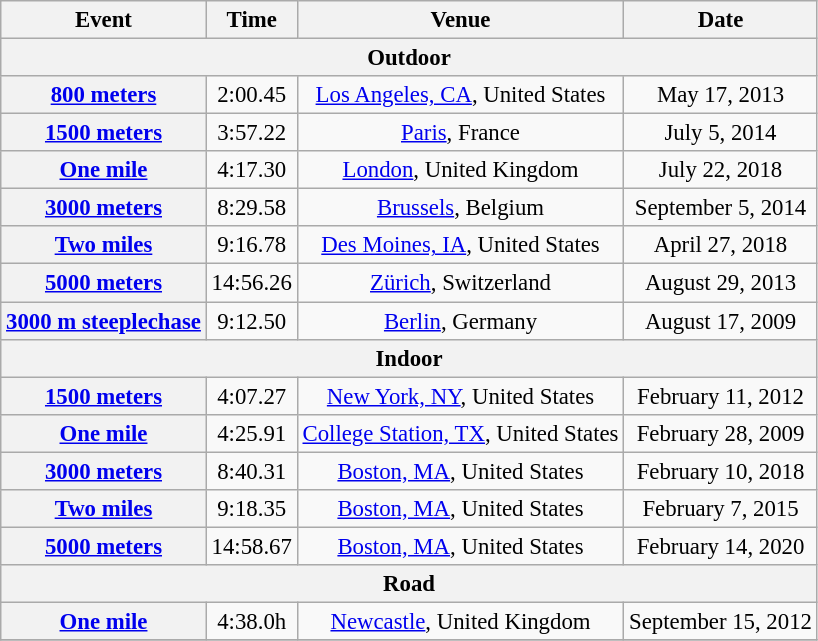<table class="wikitable" style="font-size:95%; text-align:center;">
<tr>
<th>Event</th>
<th>Time</th>
<th>Venue</th>
<th>Date</th>
</tr>
<tr>
<th colspan=4>Outdoor</th>
</tr>
<tr>
<th><a href='#'>800 meters</a></th>
<td>2:00.45</td>
<td><a href='#'>Los Angeles, CA</a>, United States</td>
<td>May 17, 2013</td>
</tr>
<tr>
<th><a href='#'>1500 meters</a></th>
<td>3:57.22</td>
<td><a href='#'>Paris</a>, France</td>
<td>July 5, 2014</td>
</tr>
<tr>
<th><a href='#'>One mile</a></th>
<td>4:17.30</td>
<td><a href='#'>London</a>, United Kingdom</td>
<td>July 22, 2018</td>
</tr>
<tr>
<th><a href='#'>3000 meters</a></th>
<td>8:29.58</td>
<td><a href='#'>Brussels</a>, Belgium</td>
<td>September 5, 2014</td>
</tr>
<tr>
<th><a href='#'>Two miles</a></th>
<td>9:16.78 <strong></strong></td>
<td><a href='#'>Des Moines, IA</a>, United States</td>
<td>April 27, 2018</td>
</tr>
<tr>
<th><a href='#'>5000 meters</a></th>
<td>14:56.26</td>
<td><a href='#'>Zürich</a>, Switzerland</td>
<td>August 29, 2013</td>
</tr>
<tr>
<th><a href='#'>3000 m steeplechase</a></th>
<td>9:12.50</td>
<td><a href='#'>Berlin</a>, Germany</td>
<td>August 17, 2009</td>
</tr>
<tr>
<th colspan=4>Indoor</th>
</tr>
<tr>
<th><a href='#'>1500 meters</a></th>
<td>4:07.27</td>
<td><a href='#'>New York, NY</a>, United States</td>
<td>February 11, 2012</td>
</tr>
<tr>
<th><a href='#'>One mile</a></th>
<td>4:25.91</td>
<td><a href='#'>College Station, TX</a>, United States</td>
<td>February 28, 2009</td>
</tr>
<tr>
<th><a href='#'>3000 meters</a></th>
<td>8:40.31</td>
<td><a href='#'>Boston, MA</a>, United States</td>
<td>February 10, 2018</td>
</tr>
<tr>
<th><a href='#'>Two miles</a></th>
<td>9:18.35</td>
<td><a href='#'>Boston, MA</a>, United States</td>
<td>February 7, 2015</td>
</tr>
<tr>
<th><a href='#'>5000 meters</a></th>
<td>14:58.67</td>
<td><a href='#'>Boston, MA</a>, United States</td>
<td>February 14, 2020</td>
</tr>
<tr>
<th colspan=4>Road</th>
</tr>
<tr>
<th><a href='#'>One mile</a></th>
<td>4:38.0h</td>
<td><a href='#'>Newcastle</a>, United Kingdom</td>
<td>September 15, 2012</td>
</tr>
<tr>
</tr>
</table>
